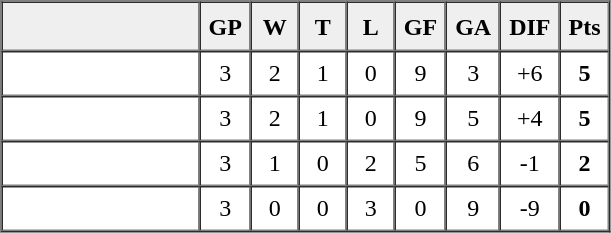<table border=1 cellpadding=5 cellspacing=0>
<tr>
<th bgcolor="#efefef" width="120">　</th>
<th bgcolor="#efefef" width="20">GP</th>
<th bgcolor="#efefef" width="20">W</th>
<th bgcolor="#efefef" width="20">T</th>
<th bgcolor="#efefef" width="20">L</th>
<th bgcolor="#efefef" width="20">GF</th>
<th bgcolor="#efefef" width="20">GA</th>
<th bgcolor="#efefef" width="20">DIF</th>
<th bgcolor="#efefef" width="20">Pts</th>
</tr>
<tr align=center>
<td align=left><strong></strong></td>
<td>3</td>
<td>2</td>
<td>1</td>
<td>0</td>
<td>9</td>
<td>3</td>
<td>+6</td>
<td><strong>5</strong></td>
</tr>
<tr align=center>
<td align=left></td>
<td>3</td>
<td>2</td>
<td>1</td>
<td>0</td>
<td>9</td>
<td>5</td>
<td>+4</td>
<td><strong>5</strong></td>
</tr>
<tr align=center>
<td align=left></td>
<td>3</td>
<td>1</td>
<td>0</td>
<td>2</td>
<td>5</td>
<td>6</td>
<td>-1</td>
<td><strong>2</strong></td>
</tr>
<tr align=center>
<td align=left></td>
<td>3</td>
<td>0</td>
<td>0</td>
<td>3</td>
<td>0</td>
<td>9</td>
<td>-9</td>
<td><strong>0</strong></td>
</tr>
</table>
